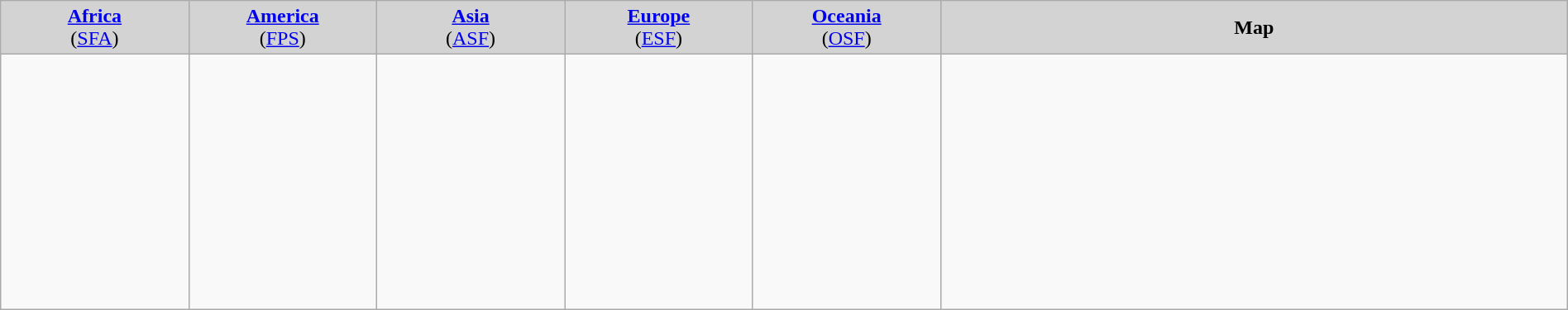<table class="wikitable" style="width:100%;">
<tr style="background:Lightgrey;">
<td style="width:12%; text-align:center;"><strong><a href='#'>Africa</a></strong><br>(<a href='#'>SFA</a>)</td>
<td style="width:12%; text-align:center;"><strong><a href='#'>America</a><br></strong>(<a href='#'>FPS</a>)</td>
<td style="width:12%; text-align:center;"><strong><a href='#'>Asia</a></strong><br>(<a href='#'>ASF</a>)</td>
<td style="width:12%; text-align:center;"><strong><a href='#'>Europe</a></strong><br>(<a href='#'>ESF</a>)</td>
<td style="width:12%; text-align:center;"><strong><a href='#'>Oceania</a></strong><br>(<a href='#'>OSF</a>)</td>
<td style="width:40%; text-align:center;"><strong>Map</strong></td>
</tr>
<tr>
<td style="text-align:left;"><br><br></td>
<td style="text-align:left;"><br><br><br></td>
<td style="text-align:left;"><br><br> <br><br><br><br><br></td>
<td style="text-align:left;"><br> <br><br><br><br><br><br><br><br><br><br></td>
<td style="text-align:left;"><br></td>
<td></td>
</tr>
</table>
